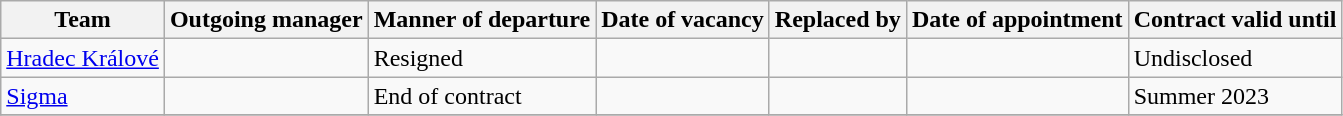<table class="wikitable sortable">
<tr>
<th>Team</th>
<th>Outgoing manager</th>
<th>Manner of departure</th>
<th>Date of vacancy</th>
<th>Replaced by</th>
<th>Date of appointment</th>
<th>Contract valid until</th>
</tr>
<tr>
<td><a href='#'>Hradec Králové</a></td>
<td> </td>
<td>Resigned</td>
<td></td>
<td> </td>
<td></td>
<td>Undisclosed</td>
</tr>
<tr>
<td><a href='#'>Sigma</a></td>
<td> </td>
<td>End of contract</td>
<td></td>
<td> </td>
<td></td>
<td>Summer 2023</td>
</tr>
<tr>
</tr>
</table>
